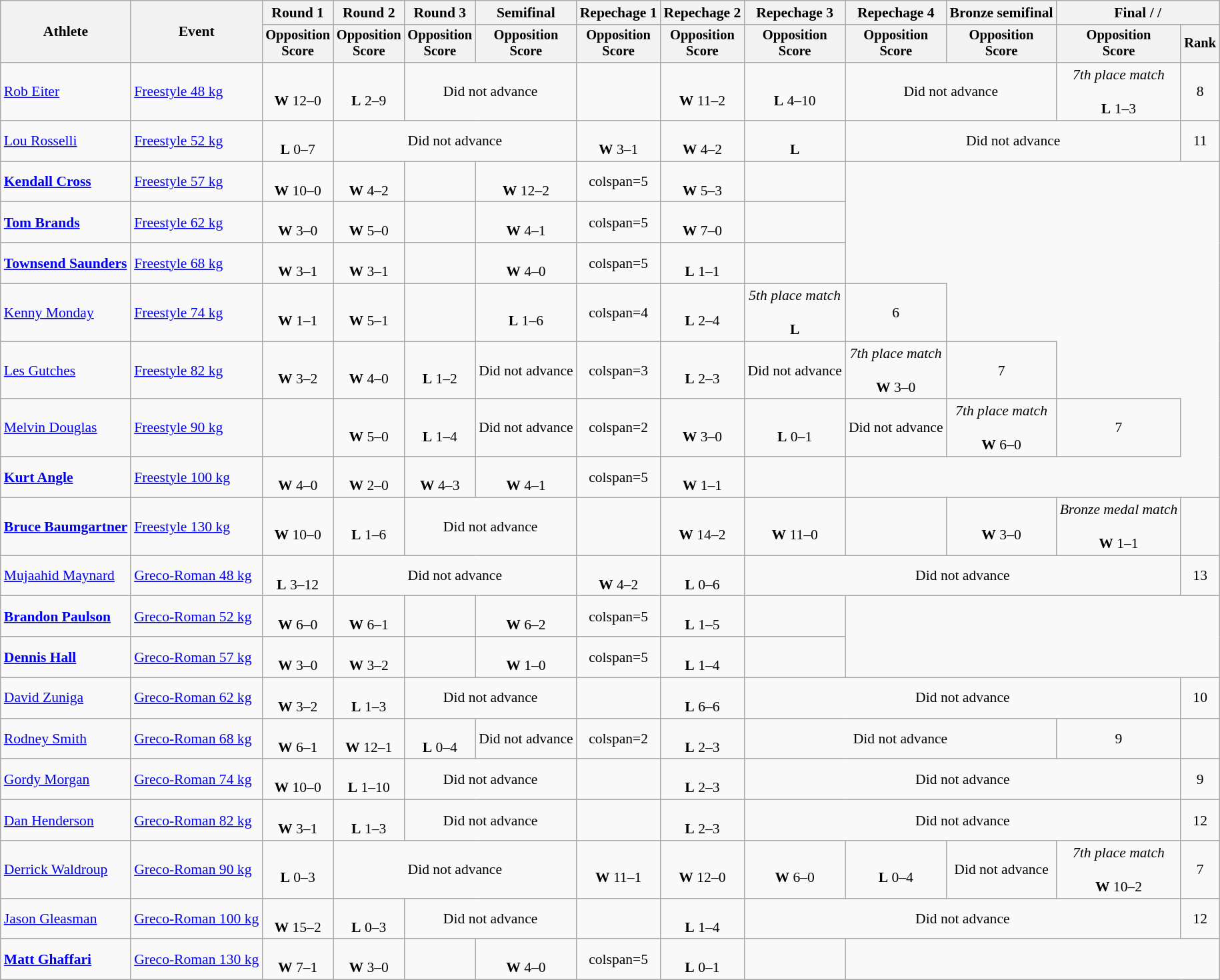<table class=wikitable style=font-size:90%;text-align:center>
<tr>
<th rowspan=2>Athlete</th>
<th rowspan=2>Event</th>
<th>Round 1</th>
<th>Round 2</th>
<th>Round 3</th>
<th>Semifinal</th>
<th>Repechage 1</th>
<th>Repechage 2</th>
<th>Repechage 3</th>
<th>Repechage 4</th>
<th>Bronze semifinal</th>
<th colspan=2>Final /  / </th>
</tr>
<tr style=font-size:95%>
<th>Opposition<br>Score</th>
<th>Opposition<br>Score</th>
<th>Opposition<br>Score</th>
<th>Opposition<br>Score</th>
<th>Opposition<br>Score</th>
<th>Opposition<br>Score</th>
<th>Opposition<br>Score</th>
<th>Opposition<br>Score</th>
<th>Opposition<br>Score</th>
<th>Opposition<br>Score</th>
<th>Rank</th>
</tr>
<tr>
<td align=left><a href='#'>Rob Eiter</a></td>
<td align=left><a href='#'>Freestyle 48 kg</a></td>
<td><br><strong>W</strong> 12–0</td>
<td><br><strong>L</strong> 2–9</td>
<td colspan=2>Did not advance</td>
<td></td>
<td><br><strong>W</strong> 11–2</td>
<td><br><strong>L</strong> 4–10</td>
<td colspan=2>Did not advance</td>
<td><em>7th place match</em><br><br><strong>L</strong> 1–3</td>
<td>8</td>
</tr>
<tr>
<td align=left><a href='#'>Lou Rosselli</a></td>
<td align=left><a href='#'>Freestyle 52 kg</a></td>
<td><br><strong>L</strong> 0–7</td>
<td colspan=3>Did not advance</td>
<td><br><strong>W</strong> 3–1</td>
<td><br><strong>W</strong> 4–2</td>
<td><br><strong>L</strong> </td>
<td colspan=3>Did not advance</td>
<td>11</td>
</tr>
<tr>
<td align=left><strong><a href='#'>Kendall Cross</a></strong></td>
<td align=left><a href='#'>Freestyle 57 kg</a></td>
<td><br><strong>W</strong> 10–0</td>
<td><br><strong>W</strong> 4–2</td>
<td></td>
<td><br><strong>W</strong> 12–2</td>
<td>colspan=5 </td>
<td><br><strong>W</strong> 5–3</td>
<td></td>
</tr>
<tr>
<td align=left><strong><a href='#'>Tom Brands</a></strong></td>
<td align=left><a href='#'>Freestyle 62 kg</a></td>
<td><br><strong>W</strong> 3–0</td>
<td><br><strong>W</strong> 5–0</td>
<td></td>
<td><br><strong>W</strong> 4–1</td>
<td>colspan=5 </td>
<td><br><strong>W</strong> 7–0</td>
<td></td>
</tr>
<tr>
<td align=left><strong><a href='#'>Townsend Saunders</a></strong></td>
<td align=left><a href='#'>Freestyle 68 kg</a></td>
<td><br><strong>W</strong> 3–1</td>
<td><br><strong>W</strong> 3–1</td>
<td></td>
<td><br><strong>W</strong> 4–0</td>
<td>colspan=5 </td>
<td><br><strong>L</strong> 1–1</td>
<td></td>
</tr>
<tr>
<td align=left><a href='#'>Kenny Monday</a></td>
<td align=left><a href='#'>Freestyle 74 kg</a></td>
<td><br><strong>W</strong> 1–1</td>
<td><br><strong>W</strong> 5–1</td>
<td></td>
<td><br><strong>L</strong> 1–6</td>
<td>colspan=4 </td>
<td><br><strong>L</strong> 2–4</td>
<td><em>5th place match</em><br><br><strong>L</strong> </td>
<td>6</td>
</tr>
<tr>
<td align=left><a href='#'>Les Gutches</a></td>
<td align=left><a href='#'>Freestyle 82 kg</a></td>
<td><br><strong>W</strong> 3–2</td>
<td><br><strong>W</strong> 4–0</td>
<td><br><strong>L</strong> 1–2</td>
<td>Did not advance</td>
<td>colspan=3 </td>
<td><br><strong>L</strong> 2–3</td>
<td>Did not advance</td>
<td><em>7th place match</em><br><br><strong>W</strong> 3–0</td>
<td>7</td>
</tr>
<tr>
<td align=left><a href='#'>Melvin Douglas</a></td>
<td align=left><a href='#'>Freestyle 90 kg</a></td>
<td></td>
<td><br><strong>W</strong> 5–0</td>
<td><br><strong>L</strong> 1–4</td>
<td>Did not advance</td>
<td>colspan=2 </td>
<td><br><strong>W</strong> 3–0</td>
<td><br><strong>L</strong> 0–1</td>
<td>Did not advance</td>
<td><em>7th place match</em><br><br><strong>W</strong> 6–0</td>
<td>7</td>
</tr>
<tr>
<td align=left><strong><a href='#'>Kurt Angle</a></strong></td>
<td align=left><a href='#'>Freestyle 100 kg</a></td>
<td><br><strong>W</strong> 4–0</td>
<td><br><strong>W</strong> 2–0</td>
<td><br><strong>W</strong> 4–3</td>
<td><br><strong>W</strong> 4–1</td>
<td>colspan=5 </td>
<td><br><strong>W</strong> 1–1</td>
<td></td>
</tr>
<tr>
<td align=left><strong><a href='#'>Bruce Baumgartner</a></strong></td>
<td align=left><a href='#'>Freestyle 130 kg</a></td>
<td><br><strong>W</strong> 10–0</td>
<td><br><strong>L</strong> 1–6</td>
<td colspan=2>Did not advance</td>
<td></td>
<td><br><strong>W</strong> 14–2</td>
<td><br><strong>W</strong> 11–0</td>
<td></td>
<td><br><strong>W</strong> 3–0</td>
<td><em>Bronze medal match</em><br><br><strong>W</strong> 1–1</td>
<td></td>
</tr>
<tr>
<td align=left><a href='#'>Mujaahid Maynard</a></td>
<td align=left><a href='#'>Greco-Roman 48 kg</a></td>
<td><br><strong>L</strong> 3–12</td>
<td colspan=3>Did not advance</td>
<td><br><strong>W</strong> 4–2 </td>
<td><br><strong>L</strong> 0–6</td>
<td colspan=4>Did not advance</td>
<td>13</td>
</tr>
<tr>
<td align=left><strong><a href='#'>Brandon Paulson</a></strong></td>
<td align=left><a href='#'>Greco-Roman 52 kg</a></td>
<td><br><strong>W</strong> 6–0 </td>
<td><br><strong>W</strong> 6–1</td>
<td></td>
<td><br><strong>W</strong> 6–2</td>
<td>colspan=5 </td>
<td><br><strong>L</strong> 1–5</td>
<td></td>
</tr>
<tr>
<td align=left><strong><a href='#'>Dennis Hall</a></strong></td>
<td align=left><a href='#'>Greco-Roman 57 kg</a></td>
<td><br><strong>W</strong> 3–0</td>
<td><br><strong>W</strong> 3–2</td>
<td></td>
<td><br><strong>W</strong> 1–0</td>
<td>colspan=5 </td>
<td><br><strong>L</strong> 1–4</td>
<td></td>
</tr>
<tr>
<td align=left><a href='#'>David Zuniga</a></td>
<td align=left><a href='#'>Greco-Roman 62 kg</a></td>
<td><br><strong>W</strong> 3–2</td>
<td><br><strong>L</strong> 1–3</td>
<td colspan=2>Did not advance</td>
<td></td>
<td><br><strong>L</strong> 6–6</td>
<td colspan=4>Did not advance</td>
<td>10</td>
</tr>
<tr>
<td align=left><a href='#'>Rodney Smith</a></td>
<td align=left><a href='#'>Greco-Roman 68 kg</a></td>
<td><br><strong>W</strong> 6–1</td>
<td><br><strong>W</strong> 12–1</td>
<td><br><strong>L</strong> 0–4</td>
<td>Did not advance</td>
<td>colspan=2 </td>
<td><br><strong>L</strong> 2–3</td>
<td colspan=3>Did not advance</td>
<td>9</td>
</tr>
<tr>
<td align=left><a href='#'>Gordy Morgan</a></td>
<td align=left><a href='#'>Greco-Roman 74 kg</a></td>
<td><br><strong>W</strong> 10–0</td>
<td><br><strong>L</strong> 1–10</td>
<td colspan=2>Did not advance</td>
<td></td>
<td><br><strong>L</strong> 2–3</td>
<td colspan=4>Did not advance</td>
<td>9</td>
</tr>
<tr>
<td align=left><a href='#'>Dan Henderson</a></td>
<td align=left><a href='#'>Greco-Roman 82 kg</a></td>
<td><br><strong>W</strong> 3–1</td>
<td><br><strong>L</strong> 1–3</td>
<td colspan=2>Did not advance</td>
<td></td>
<td><br><strong>L</strong> 2–3</td>
<td colspan=4>Did not advance</td>
<td>12</td>
</tr>
<tr>
<td align=left><a href='#'>Derrick Waldroup</a></td>
<td align=left><a href='#'>Greco-Roman 90 kg</a></td>
<td><br><strong>L</strong> 0–3</td>
<td colspan=3>Did not advance</td>
<td><br><strong>W</strong> 11–1</td>
<td><br><strong>W</strong> 12–0</td>
<td><br><strong>W</strong> 6–0</td>
<td><br><strong>L</strong> 0–4</td>
<td>Did not advance</td>
<td><em>7th place match</em><br><br><strong>W</strong> 10–2</td>
<td>7</td>
</tr>
<tr>
<td align=left><a href='#'>Jason Gleasman</a></td>
<td align=left><a href='#'>Greco-Roman 100 kg</a></td>
<td><br><strong>W</strong> 15–2</td>
<td><br><strong>L</strong> 0–3</td>
<td colspan=2>Did not advance</td>
<td></td>
<td><br><strong>L</strong> 1–4</td>
<td colspan=4>Did not advance</td>
<td>12</td>
</tr>
<tr>
<td align=left><strong><a href='#'>Matt Ghaffari</a></strong></td>
<td align=left><a href='#'>Greco-Roman 130 kg</a></td>
<td><br><strong>W</strong> 7–1</td>
<td><br><strong>W</strong> 3–0</td>
<td></td>
<td><br><strong>W</strong> 4–0</td>
<td>colspan=5 </td>
<td><br><strong>L</strong> 0–1</td>
<td></td>
</tr>
</table>
